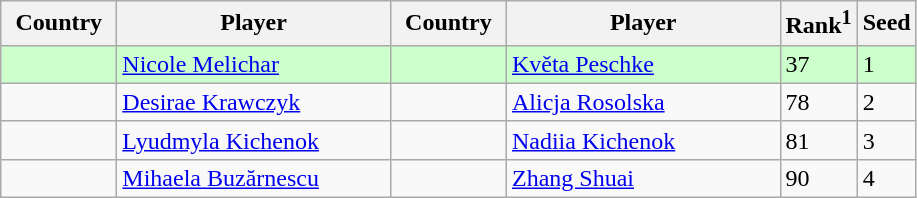<table class="sortable wikitable">
<tr>
<th width="70">Country</th>
<th width="175">Player</th>
<th width="70">Country</th>
<th width="175">Player</th>
<th>Rank<sup>1</sup></th>
<th>Seed</th>
</tr>
<tr bgcolor="#cfc">
<td></td>
<td><a href='#'>Nicole Melichar</a></td>
<td></td>
<td><a href='#'>Květa Peschke</a></td>
<td>37</td>
<td>1</td>
</tr>
<tr>
<td></td>
<td><a href='#'>Desirae Krawczyk</a></td>
<td></td>
<td><a href='#'>Alicja Rosolska</a></td>
<td>78</td>
<td>2</td>
</tr>
<tr>
<td></td>
<td><a href='#'>Lyudmyla Kichenok</a></td>
<td></td>
<td><a href='#'>Nadiia Kichenok</a></td>
<td>81</td>
<td>3</td>
</tr>
<tr>
<td></td>
<td><a href='#'>Mihaela Buzărnescu</a></td>
<td></td>
<td><a href='#'>Zhang Shuai</a></td>
<td>90</td>
<td>4</td>
</tr>
</table>
